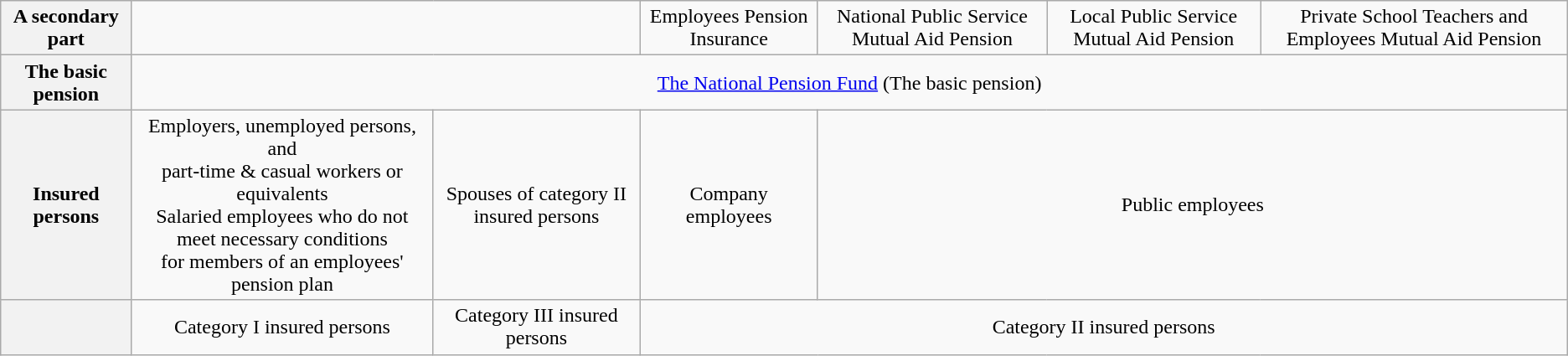<table class="wikitable">
<tr align=center>
<th>A secondary part</th>
<td colspan=2> </td>
<td>Employees Pension Insurance</td>
<td>National Public Service Mutual Aid Pension</td>
<td>Local Public Service Mutual Aid Pension</td>
<td>Private School Teachers and Employees Mutual Aid Pension</td>
</tr>
<tr align=center>
<th>The basic pension</th>
<td colspan=6><a href='#'>The National Pension Fund</a> (The basic pension)</td>
</tr>
<tr align=center>
<th>Insured persons</th>
<td>Employers, unemployed persons, and <br>part-time & casual workers or equivalents<br> Salaried employees who do not meet necessary conditions <br> for members of an employees' pension plan</td>
<td>Spouses of category II insured persons<br></td>
<td>Company employees</td>
<td colspan=3>Public employees</td>
</tr>
<tr align=center>
<th> </th>
<td>Category I insured persons</td>
<td>Category III insured persons</td>
<td colspan=4>Category II insured persons</td>
</tr>
</table>
